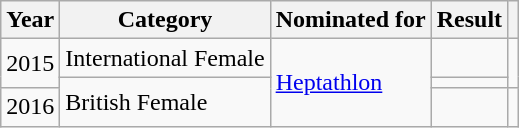<table class="wikitable plainrowheaders">
<tr>
<th scope="col">Year</th>
<th scope="col">Category</th>
<th scope="col">Nominated for</th>
<th scope="col">Result</th>
<th scope="col"></th>
</tr>
<tr>
<td rowspan = "2" align="center">2015</td>
<td>International Female</td>
<td rowspan = "3"><a href='#'>Heptathlon</a></td>
<td></td>
<td rowspan = "2"><br></td>
</tr>
<tr>
<td rowspan = "2">British Female</td>
<td></td>
</tr>
<tr>
<td align="center">2016</td>
<td></td>
<td></td>
</tr>
</table>
